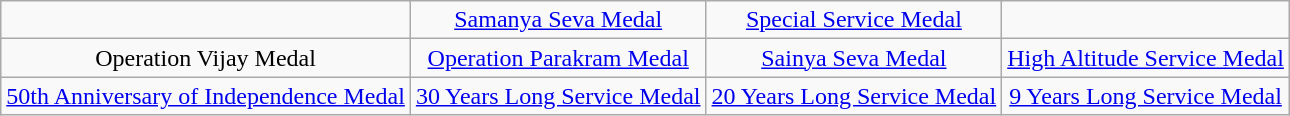<table class="wikitable" style="text-align:center;">
<tr>
<td></td>
<td><a href='#'>Samanya Seva Medal</a></td>
<td><a href='#'>Special Service Medal</a></td>
<td></td>
</tr>
<tr>
<td>Operation Vijay Medal</td>
<td><a href='#'>Operation Parakram Medal</a></td>
<td><a href='#'>Sainya Seva Medal</a></td>
<td><a href='#'>High Altitude Service Medal</a></td>
</tr>
<tr>
<td><a href='#'>50th Anniversary of Independence Medal</a></td>
<td><a href='#'>30 Years Long Service Medal</a></td>
<td><a href='#'>20 Years Long Service Medal</a></td>
<td><a href='#'>9 Years Long Service Medal</a></td>
</tr>
</table>
